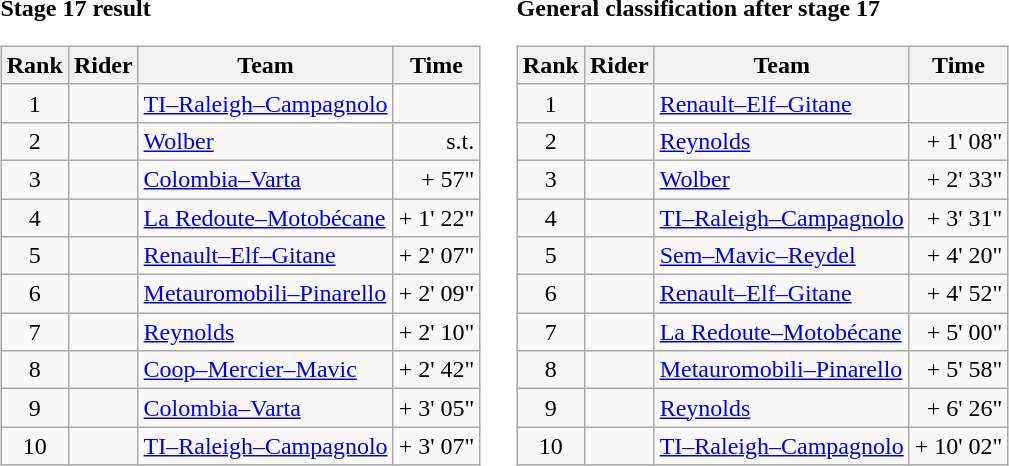<table>
<tr>
<td><strong>Stage 17 result</strong><br><table class="wikitable">
<tr>
<th scope="col">Rank</th>
<th scope="col">Rider</th>
<th scope="col">Team</th>
<th scope="col">Time</th>
</tr>
<tr>
<td style="text-align:center;">1</td>
<td></td>
<td><a href='#'>TI–Raleigh–Campagnolo</a></td>
<td style="text-align:right;"></td>
</tr>
<tr>
<td style="text-align:center;">2</td>
<td></td>
<td><a href='#'>Wolber</a></td>
<td style="text-align:right;">s.t.</td>
</tr>
<tr>
<td style="text-align:center;">3</td>
<td></td>
<td><a href='#'>Colombia–Varta</a></td>
<td style="text-align:right;">+ 57"</td>
</tr>
<tr>
<td style="text-align:center;">4</td>
<td></td>
<td><a href='#'>La Redoute–Motobécane</a></td>
<td style="text-align:right;">+ 1' 22"</td>
</tr>
<tr>
<td style="text-align:center;">5</td>
<td></td>
<td><a href='#'>Renault–Elf–Gitane</a></td>
<td style="text-align:right;">+ 2' 07"</td>
</tr>
<tr>
<td style="text-align:center;">6</td>
<td></td>
<td><a href='#'>Metauromobili–Pinarello</a></td>
<td style="text-align:right;">+ 2' 09"</td>
</tr>
<tr>
<td style="text-align:center;">7</td>
<td></td>
<td><a href='#'>Reynolds</a></td>
<td style="text-align:right;">+ 2' 10"</td>
</tr>
<tr>
<td style="text-align:center;">8</td>
<td></td>
<td><a href='#'>Coop–Mercier–Mavic</a></td>
<td style="text-align:right;">+ 2' 42"</td>
</tr>
<tr>
<td style="text-align:center;">9</td>
<td></td>
<td><a href='#'>Colombia–Varta</a></td>
<td style="text-align:right;">+ 3' 05"</td>
</tr>
<tr>
<td style="text-align:center;">10</td>
<td></td>
<td><a href='#'>TI–Raleigh–Campagnolo</a></td>
<td style="text-align:right;">+ 3' 07"</td>
</tr>
</table>
</td>
<td></td>
<td><strong>General classification after stage 17</strong><br><table class="wikitable">
<tr>
<th scope="col">Rank</th>
<th scope="col">Rider</th>
<th scope="col">Team</th>
<th scope="col">Time</th>
</tr>
<tr>
<td style="text-align:center;">1</td>
<td> </td>
<td><a href='#'>Renault–Elf–Gitane</a></td>
<td style="text-align:right;"></td>
</tr>
<tr>
<td style="text-align:center;">2</td>
<td></td>
<td><a href='#'>Reynolds</a></td>
<td style="text-align:right;">+ 1' 08"</td>
</tr>
<tr>
<td style="text-align:center;">3</td>
<td></td>
<td><a href='#'>Wolber</a></td>
<td style="text-align:right;">+ 2' 33"</td>
</tr>
<tr>
<td style="text-align:center;">4</td>
<td></td>
<td><a href='#'>TI–Raleigh–Campagnolo</a></td>
<td style="text-align:right;">+ 3' 31"</td>
</tr>
<tr>
<td style="text-align:center;">5</td>
<td></td>
<td><a href='#'>Sem–Mavic–Reydel</a></td>
<td style="text-align:right;">+ 4' 20"</td>
</tr>
<tr>
<td style="text-align:center;">6</td>
<td></td>
<td><a href='#'>Renault–Elf–Gitane</a></td>
<td style="text-align:right;">+ 4' 52"</td>
</tr>
<tr>
<td style="text-align:center;">7</td>
<td></td>
<td><a href='#'>La Redoute–Motobécane</a></td>
<td style="text-align:right;">+ 5' 00"</td>
</tr>
<tr>
<td style="text-align:center;">8</td>
<td></td>
<td><a href='#'>Metauromobili–Pinarello</a></td>
<td style="text-align:right;">+ 5' 58"</td>
</tr>
<tr>
<td style="text-align:center;">9</td>
<td></td>
<td><a href='#'>Reynolds</a></td>
<td style="text-align:right;">+ 6' 26"</td>
</tr>
<tr>
<td style="text-align:center;">10</td>
<td></td>
<td><a href='#'>TI–Raleigh–Campagnolo</a></td>
<td style="text-align:right;">+ 10' 02"</td>
</tr>
</table>
</td>
</tr>
</table>
